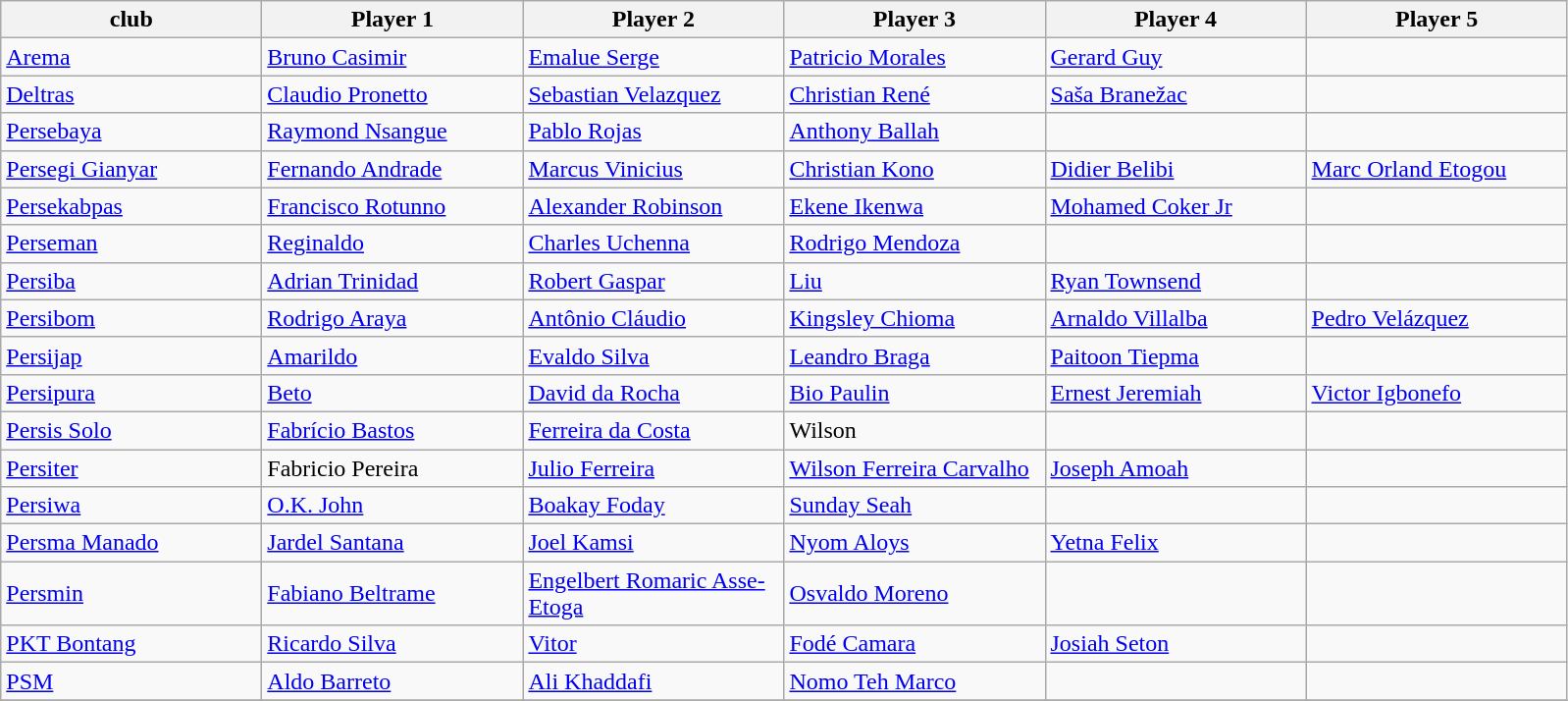<table class="wikitable">
<tr>
<th width="170">club</th>
<th width="170">Player 1</th>
<th width="170">Player 2</th>
<th width="170">Player 3</th>
<th width="170">Player 4</th>
<th width="170">Player 5</th>
</tr>
<tr>
<td><a href='#'>Arema</a></td>
<td> <a href='#'>Bruno Casimir</a></td>
<td> <a href='#'>Emalue Serge</a></td>
<td> <a href='#'>Patricio Morales</a></td>
<td> <a href='#'>Gerard Guy</a></td>
<td></td>
</tr>
<tr>
<td><a href='#'>Deltras</a></td>
<td> <a href='#'>Claudio Pronetto</a></td>
<td> <a href='#'>Sebastian Velazquez</a></td>
<td> <a href='#'>Christian René</a></td>
<td> <a href='#'>Saša Branežac</a></td>
<td></td>
</tr>
<tr>
<td><a href='#'>Persebaya</a></td>
<td> <a href='#'>Raymond Nsangue</a></td>
<td> <a href='#'>Pablo Rojas</a></td>
<td> <a href='#'>Anthony Ballah</a></td>
<td></td>
<td></td>
</tr>
<tr>
<td><a href='#'>Persegi Gianyar</a></td>
<td> <a href='#'>Fernando Andrade</a></td>
<td> <a href='#'>Marcus Vinicius</a></td>
<td> <a href='#'>Christian Kono</a></td>
<td> <a href='#'>Didier Belibi</a></td>
<td> <a href='#'>Marc Orland Etogou</a></td>
</tr>
<tr>
<td><a href='#'>Persekabpas</a></td>
<td> <a href='#'>Francisco Rotunno</a></td>
<td> <a href='#'>Alexander Robinson</a></td>
<td> <a href='#'>Ekene Ikenwa</a></td>
<td> <a href='#'>Mohamed Coker Jr</a></td>
<td></td>
</tr>
<tr>
<td><a href='#'>Perseman</a></td>
<td> <a href='#'>Reginaldo</a></td>
<td> <a href='#'>Charles Uchenna</a></td>
<td> <a href='#'>Rodrigo Mendoza</a></td>
<td></td>
<td></td>
</tr>
<tr>
<td><a href='#'>Persiba</a></td>
<td> <a href='#'>Adrian Trinidad</a></td>
<td> <a href='#'>Robert Gaspar</a></td>
<td> <a href='#'>Liu</a></td>
<td> <a href='#'>Ryan Townsend</a></td>
<td></td>
</tr>
<tr>
<td><a href='#'>Persibom</a></td>
<td> <a href='#'>Rodrigo Araya</a></td>
<td> <a href='#'>Antônio Cláudio</a></td>
<td> <a href='#'>Kingsley Chioma</a></td>
<td> <a href='#'>Arnaldo Villalba</a></td>
<td> <a href='#'>Pedro Velázquez</a></td>
</tr>
<tr>
<td><a href='#'>Persijap</a></td>
<td> <a href='#'>Amarildo</a></td>
<td> <a href='#'>Evaldo Silva</a></td>
<td> <a href='#'>Leandro Braga</a></td>
<td> <a href='#'>Paitoon Tiepma</a></td>
<td></td>
</tr>
<tr>
<td><a href='#'>Persipura</a></td>
<td> <a href='#'>Beto</a></td>
<td> <a href='#'>David da Rocha</a></td>
<td> <a href='#'>Bio Paulin</a></td>
<td> <a href='#'>Ernest Jeremiah</a></td>
<td> <a href='#'>Victor Igbonefo</a></td>
</tr>
<tr>
<td><a href='#'>Persis Solo</a></td>
<td> <a href='#'>Fabrício Bastos</a></td>
<td> <a href='#'>Ferreira da Costa</a></td>
<td> Wilson</td>
<td></td>
<td></td>
</tr>
<tr>
<td><a href='#'>Persiter</a></td>
<td> Fabricio Pereira</td>
<td> <a href='#'>Julio Ferreira</a></td>
<td> <a href='#'>Wilson Ferreira Carvalho</a></td>
<td> <a href='#'>Joseph Amoah</a></td>
<td></td>
</tr>
<tr>
<td><a href='#'>Persiwa</a></td>
<td> <a href='#'>O.K. John</a></td>
<td> <a href='#'>Boakay Foday</a></td>
<td> <a href='#'>Sunday Seah</a></td>
<td></td>
<td></td>
</tr>
<tr>
<td><a href='#'>Persma Manado</a></td>
<td> <a href='#'>Jardel Santana</a></td>
<td> <a href='#'>Joel Kamsi</a></td>
<td> <a href='#'>Nyom Aloys</a></td>
<td> <a href='#'>Yetna Felix</a></td>
<td></td>
</tr>
<tr>
<td><a href='#'>Persmin</a></td>
<td> <a href='#'>Fabiano Beltrame</a></td>
<td> <a href='#'>Engelbert Romaric Asse-Etoga</a></td>
<td> <a href='#'>Osvaldo Moreno</a></td>
<td></td>
<td></td>
</tr>
<tr>
<td><a href='#'>PKT Bontang</a></td>
<td> <a href='#'>Ricardo Silva</a></td>
<td> <a href='#'>Vitor</a></td>
<td> <a href='#'>Fodé Camara</a></td>
<td> <a href='#'>Josiah Seton</a></td>
<td></td>
</tr>
<tr>
<td><a href='#'>PSM</a></td>
<td> <a href='#'>Aldo Barreto</a></td>
<td> <a href='#'>Ali Khaddafi</a></td>
<td> <a href='#'>Nomo Teh Marco</a></td>
<td></td>
<td></td>
</tr>
<tr>
</tr>
</table>
